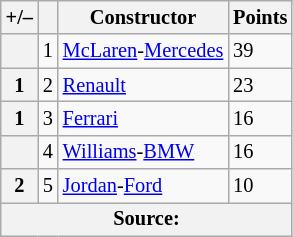<table class="wikitable" style="font-size: 85%;">
<tr>
<th scope="col">+/–</th>
<th scope="col"></th>
<th scope="col">Constructor</th>
<th scope="col">Points</th>
</tr>
<tr>
<th scope="row"></th>
<td align="center">1</td>
<td> <a href='#'>McLaren</a>-<a href='#'>Mercedes</a></td>
<td>39</td>
</tr>
<tr>
<th scope="row"> 1</th>
<td align="center">2</td>
<td> <a href='#'>Renault</a></td>
<td>23</td>
</tr>
<tr>
<th scope="row"> 1</th>
<td align="center">3</td>
<td> <a href='#'>Ferrari</a></td>
<td>16</td>
</tr>
<tr>
<th scope="row"></th>
<td align="center">4</td>
<td> <a href='#'>Williams</a>-<a href='#'>BMW</a></td>
<td>16</td>
</tr>
<tr>
<th scope="row"> 2</th>
<td align="center">5</td>
<td> <a href='#'>Jordan</a>-<a href='#'>Ford</a></td>
<td>10</td>
</tr>
<tr>
<th colspan=4>Source:</th>
</tr>
</table>
